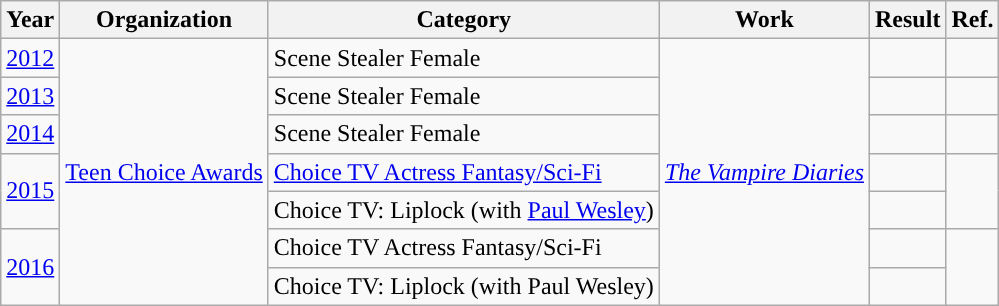<table class="wikitable">
<tr>
<th scope="col">Year</th>
<th scope="col">Organization</th>
<th scope="col">Category</th>
<th scope="col">Work</th>
<th scope="col">Result</th>
<th scope="col">Ref.</th>
</tr>
<tr>
<td><a href='#'>2012</a></td>
<td scope="row" rowspan="7"><a href='#'>Teen Choice Awards</a></td>
<td>Scene Stealer Female</td>
<td rowspan="7"><em><a href='#'>The Vampire Diaries</a></em></td>
<td></td>
<td style="text-align:center;"></td>
</tr>
<tr>
<td><a href='#'>2013</a></td>
<td>Scene Stealer Female</td>
<td></td>
<td style="text-align:center;"></td>
</tr>
<tr>
<td><a href='#'>2014</a></td>
<td>Scene Stealer Female</td>
<td></td>
<td style="text-align:center;"></td>
</tr>
<tr>
<td rowspan="2"><a href='#'>2015</a></td>
<td><a href='#'>Choice TV Actress Fantasy/Sci-Fi</a></td>
<td></td>
<td style="text-align:center;" rowspan="2"></td>
</tr>
<tr>
<td>Choice TV: Liplock (with <a href='#'>Paul Wesley</a>)</td>
<td></td>
</tr>
<tr>
<td rowspan="2"><a href='#'>2016</a></td>
<td>Choice TV Actress Fantasy/Sci-Fi</td>
<td></td>
<td style="text-align:center;" rowspan="2"></td>
</tr>
<tr>
<td>Choice TV: Liplock (with Paul Wesley)</td>
<td></td>
</tr>
</table>
